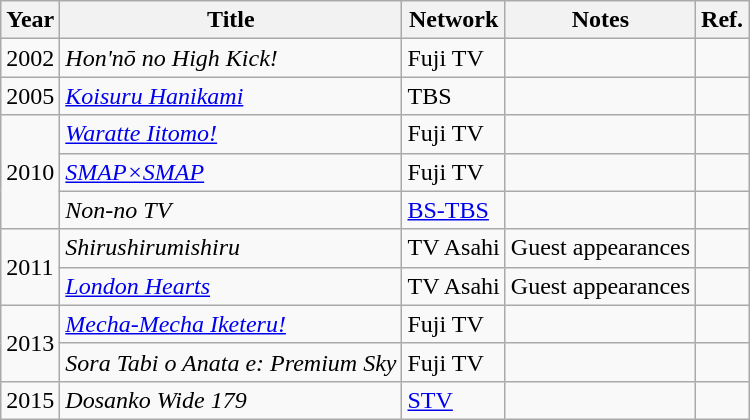<table class="wikitable">
<tr>
<th>Year</th>
<th>Title</th>
<th>Network</th>
<th>Notes</th>
<th>Ref.</th>
</tr>
<tr>
<td>2002</td>
<td><em>Hon'nō no High Kick!</em></td>
<td>Fuji TV</td>
<td></td>
<td></td>
</tr>
<tr>
<td>2005</td>
<td><em><a href='#'>Koisuru Hanikami</a></em></td>
<td>TBS</td>
<td></td>
<td></td>
</tr>
<tr>
<td rowspan="3">2010</td>
<td><em><a href='#'>Waratte Iitomo!</a></em></td>
<td>Fuji TV</td>
<td></td>
<td></td>
</tr>
<tr>
<td><em><a href='#'>SMAP×SMAP</a></em></td>
<td>Fuji TV</td>
<td></td>
<td></td>
</tr>
<tr>
<td><em>Non-no TV</em></td>
<td><a href='#'>BS-TBS</a></td>
<td></td>
<td></td>
</tr>
<tr>
<td rowspan="2">2011</td>
<td><em>Shirushirumishiru</em></td>
<td>TV Asahi</td>
<td>Guest appearances</td>
<td></td>
</tr>
<tr>
<td><em><a href='#'>London Hearts</a></em></td>
<td>TV Asahi</td>
<td>Guest appearances</td>
<td></td>
</tr>
<tr>
<td rowspan="2">2013</td>
<td><em><a href='#'>Mecha-Mecha Iketeru!</a></em></td>
<td>Fuji TV</td>
<td></td>
<td></td>
</tr>
<tr>
<td><em>Sora Tabi o Anata e: Premium Sky</em></td>
<td>Fuji TV</td>
<td></td>
<td></td>
</tr>
<tr>
<td>2015</td>
<td><em>Dosanko Wide 179</em></td>
<td><a href='#'>STV</a></td>
<td></td>
<td></td>
</tr>
</table>
